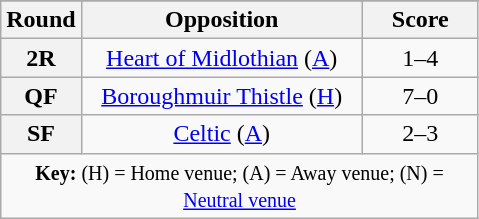<table class="wikitable plainrowheaders" style="text-align:center;margin:0">
<tr>
</tr>
<tr>
<th scope="col" style="width:25px">Round</th>
<th scope="col" style="width:180px">Opposition</th>
<th scope="col" style="width:70px">Score</th>
</tr>
<tr>
<th scope=row style="text-align:center">2R</th>
<td><a href='#'>Heart of Midlothian</a> (<a href='#'>A</a>)</td>
<td>1–4</td>
</tr>
<tr>
<th scope=row style="text-align:center">QF</th>
<td><a href='#'>Boroughmuir Thistle</a> (<a href='#'>H</a>)</td>
<td>7–0</td>
</tr>
<tr>
<th scope=row style="text-align:center">SF</th>
<td><a href='#'>Celtic</a> (<a href='#'>A</a>)</td>
<td>2–3</td>
</tr>
<tr>
<td colspan="3"><small><strong>Key:</strong> (H) = Home venue; (A) = Away venue; (N) = <a href='#'>Neutral venue</a></small></td>
</tr>
</table>
